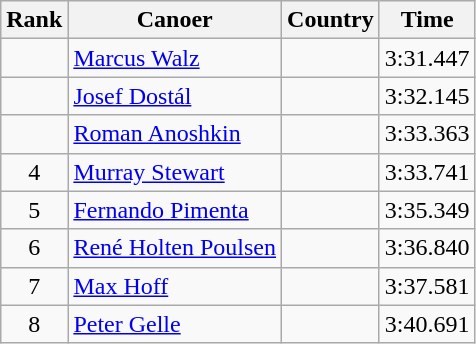<table class="wikitable" style="text-align:center;">
<tr>
<th>Rank</th>
<th>Canoer</th>
<th>Country</th>
<th>Time</th>
</tr>
<tr>
<td></td>
<td align=left><a href='#'>Marcus Walz</a></td>
<td align=left></td>
<td>3:31.447</td>
</tr>
<tr>
<td></td>
<td align=left><a href='#'>Josef Dostál</a></td>
<td align=left></td>
<td>3:32.145</td>
</tr>
<tr>
<td></td>
<td align=left><a href='#'>Roman Anoshkin</a></td>
<td align=left></td>
<td>3:33.363</td>
</tr>
<tr>
<td>4</td>
<td align=left><a href='#'>Murray Stewart</a></td>
<td align=left></td>
<td>3:33.741</td>
</tr>
<tr>
<td>5</td>
<td align=left><a href='#'>Fernando Pimenta</a></td>
<td align=left></td>
<td>3:35.349</td>
</tr>
<tr>
<td>6</td>
<td align=left><a href='#'>René Holten Poulsen</a></td>
<td align=left></td>
<td>3:36.840</td>
</tr>
<tr>
<td>7</td>
<td align=left><a href='#'>Max Hoff</a></td>
<td align=left></td>
<td>3:37.581</td>
</tr>
<tr>
<td>8</td>
<td align=left><a href='#'>Peter Gelle</a></td>
<td align=left></td>
<td>3:40.691</td>
</tr>
</table>
